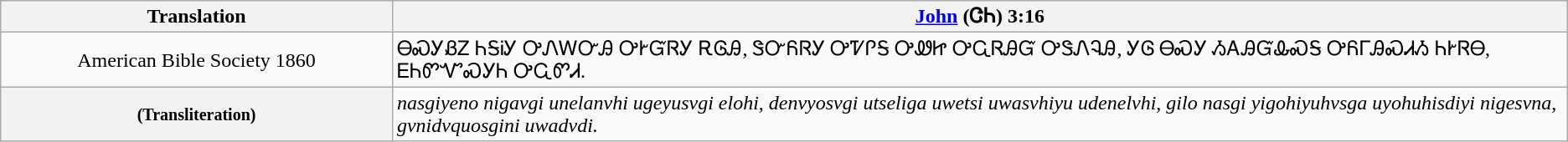<table class="wikitable">
<tr>
<th style="width:25%;">Translation</th>
<th><a href='#'>John</a> (ᏣᏂ) 3:16</th>
</tr>
<tr>
<td style="text-align:center;">American Bible Society 1860</td>
<td>ᎾᏍᎩᏰᏃ ᏂᎦᎥᎩ ᎤᏁᎳᏅᎯ ᎤᎨᏳᏒᎩ ᎡᎶᎯ, ᏕᏅᏲᏒᎩ ᎤᏤᎵᎦ ᎤᏪᏥ ᎤᏩᏒᎯᏳ ᎤᏕᏁᎸᎯ, ᎩᎶ ᎾᏍᎩ ᏱᎪᎯᏳᎲᏍᎦ ᎤᏲᎱᎯᏍᏗᏱ ᏂᎨᏒᎾ, ᎬᏂᏛᏉᏍᎩᏂ ᎤᏩᏛᏗ.</td>
</tr>
<tr>
<th style=center><small>(Transliteration)</small></th>
<td><em>nasgiyeno nigavgi unelanvhi ugeyusvgi elohi, denvyosvgi utseliga uwetsi uwasvhiyu udenelvhi, gilo nasgi yigohiyuhvsga uyohuhisdiyi nigesvna, gvnidvquosgini uwadvdi.</em></td>
</tr>
</table>
